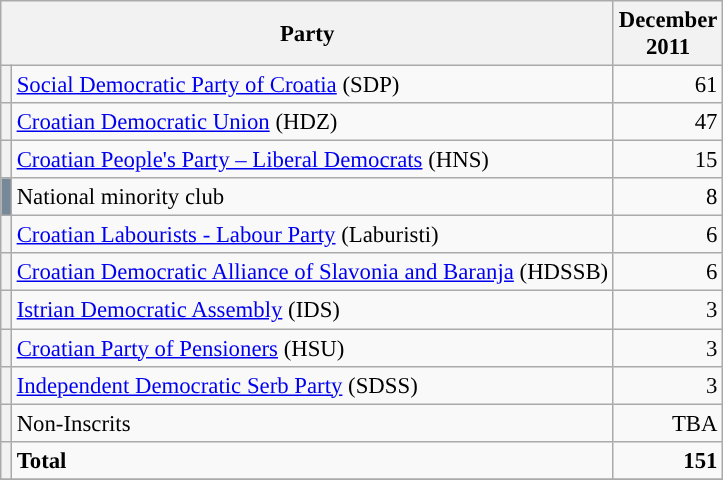<table class="wikitable" style="font-size: 95%;">
<tr>
<th colspan=2>Party</th>
<th>December<br> 2011</th>
</tr>
<tr>
<th style="background-color: "></th>
<td><a href='#'>Social Democratic Party of Croatia</a> (SDP)</td>
<td align="right">61</td>
</tr>
<tr>
<th style="background-color: "></th>
<td><a href='#'>Croatian Democratic Union</a> (HDZ)</td>
<td align="right">47</td>
</tr>
<tr>
<th style="background-color: "></th>
<td><a href='#'>Croatian People's Party – Liberal Democrats</a> (HNS)</td>
<td align="right">15</td>
</tr>
<tr>
<th style="background-color: #778899"></th>
<td>National minority club</td>
<td align="right">8</td>
</tr>
<tr>
<th style="background-color: "></th>
<td><a href='#'>Croatian Labourists - Labour Party</a> (Laburisti)</td>
<td align="right">6</td>
</tr>
<tr>
<th style="background-color: "></th>
<td><a href='#'>Croatian Democratic Alliance of Slavonia and Baranja</a> (HDSSB)</td>
<td align="right">6</td>
</tr>
<tr>
<th style="background-color: "></th>
<td><a href='#'>Istrian Democratic Assembly</a> (IDS)</td>
<td align="right">3</td>
</tr>
<tr>
<th style="background-color: "></th>
<td><a href='#'>Croatian Party of Pensioners</a> (HSU)</td>
<td align="right">3</td>
</tr>
<tr>
<th style="background-color: "></th>
<td><a href='#'>Independent Democratic Serb Party</a> (SDSS)</td>
<td align="right">3</td>
</tr>
<tr>
<th style="background-color: "></th>
<td>Non-Inscrits</td>
<td align="right">TBA</td>
</tr>
<tr>
<th style="background-color: "></th>
<td><strong>Total</strong></td>
<td align="right"><strong>151</strong></td>
</tr>
<tr>
</tr>
</table>
